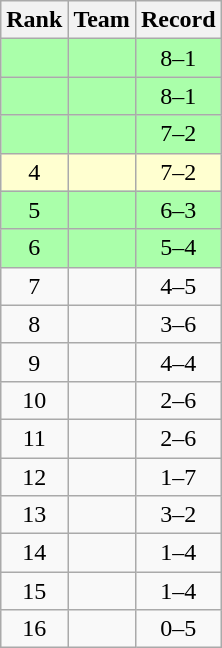<table class="wikitable">
<tr>
<th>Rank</th>
<th>Team</th>
<th>Record</th>
</tr>
<tr bgcolor="#aaffaa">
<td align=center></td>
<td></td>
<td align=center>8–1</td>
</tr>
<tr bgcolor="#aaffaa">
<td align=center></td>
<td></td>
<td align=center>8–1</td>
</tr>
<tr bgcolor="#aaffaa">
<td align=center></td>
<td></td>
<td align=center>7–2</td>
</tr>
<tr bgcolor="#ffffd0">
<td align=center>4</td>
<td></td>
<td align=center>7–2</td>
</tr>
<tr bgcolor="#aaffaa">
<td align=center>5</td>
<td></td>
<td align=center>6–3</td>
</tr>
<tr bgcolor="#aaffaa">
<td align=center>6</td>
<td></td>
<td align=center>5–4</td>
</tr>
<tr>
<td align=center>7</td>
<td></td>
<td align=center>4–5</td>
</tr>
<tr>
<td align=center>8</td>
<td></td>
<td align=center>3–6</td>
</tr>
<tr>
<td align=center>9</td>
<td></td>
<td align=center>4–4</td>
</tr>
<tr>
<td align=center>10</td>
<td></td>
<td align=center>2–6</td>
</tr>
<tr>
<td align=center>11</td>
<td></td>
<td align=center>2–6</td>
</tr>
<tr>
<td align=center>12</td>
<td></td>
<td align=center>1–7</td>
</tr>
<tr>
<td align=center>13</td>
<td></td>
<td align=center>3–2</td>
</tr>
<tr>
<td align=center>14</td>
<td></td>
<td align=center>1–4</td>
</tr>
<tr>
<td align=center>15</td>
<td></td>
<td align=center>1–4</td>
</tr>
<tr>
<td align=center>16</td>
<td></td>
<td align=center>0–5</td>
</tr>
</table>
